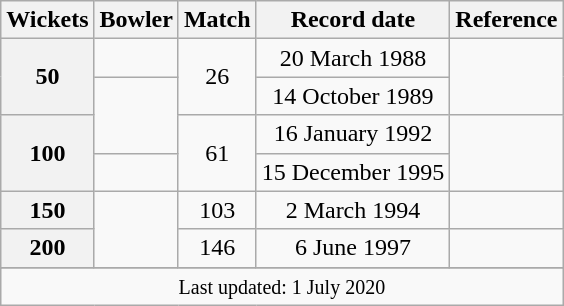<table class="wikitable plainrowheaders sortable" style="text-align:center;">
<tr>
<th scope="col" style="text-align:center;">Wickets</th>
<th scope="col" style="text-align:center;">Bowler</th>
<th scope="col" style="text-align:center;">Match</th>
<th scope="col" style="text-align:center;">Record date</th>
<th scope="col" style="text-align:center;">Reference</th>
</tr>
<tr>
<th scope="row" style=text-align:center; rowspan=2>50</th>
<td></td>
<td rowspan=2>26</td>
<td>20 March 1988</td>
<td rowspan=2></td>
</tr>
<tr>
<td rowspan=2></td>
<td>14 October 1989</td>
</tr>
<tr>
<th scope="row" style=text-align:center; rowspan=2>100</th>
<td rowspan=2>61</td>
<td>16 January 1992</td>
<td rowspan=2></td>
</tr>
<tr>
<td></td>
<td>15 December 1995</td>
</tr>
<tr>
<th scope="row" style=text-align:center;>150</th>
<td rowspan=2></td>
<td>103</td>
<td>2 March 1994</td>
<td></td>
</tr>
<tr>
<th scope="row" style=text-align:center;>200</th>
<td>146</td>
<td>6 June 1997</td>
<td></td>
</tr>
<tr>
</tr>
<tr class=sortbottom>
<td colspan=5><small>Last updated: 1 July 2020</small></td>
</tr>
</table>
